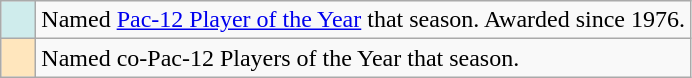<table class="wikitable">
<tr>
<td style="background:#CFECEC; width:1em"></td>
<td>Named <a href='#'>Pac-12 Player of the Year</a> that season. Awarded since 1976.</td>
</tr>
<tr>
<td style="background:#ffe6bd;" width:1em></td>
<td>Named co-Pac-12 Players of the Year that season.</td>
</tr>
</table>
